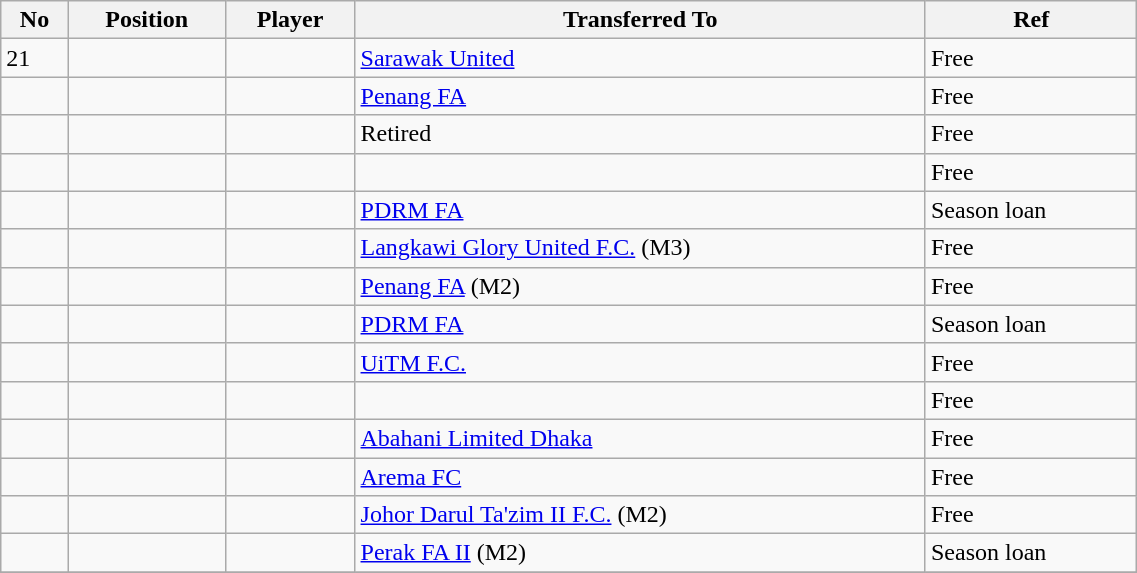<table class="wikitable sortable" style="width:60%; text-align:center; font-size:100%; text-align:left;">
<tr>
<th><strong>No</strong></th>
<th><strong>Position</strong></th>
<th><strong>Player</strong></th>
<th><strong>Transferred To</strong></th>
<th><strong>Ref</strong></th>
</tr>
<tr>
<td>21</td>
<td></td>
<td></td>
<td> <a href='#'>Sarawak United</a></td>
<td>Free</td>
</tr>
<tr>
<td></td>
<td></td>
<td></td>
<td> <a href='#'>Penang FA</a></td>
<td>Free </td>
</tr>
<tr>
<td></td>
<td></td>
<td></td>
<td>Retired</td>
<td>Free</td>
</tr>
<tr>
<td></td>
<td></td>
<td></td>
<td></td>
<td>Free</td>
</tr>
<tr>
<td></td>
<td></td>
<td></td>
<td> <a href='#'>PDRM FA</a></td>
<td>Season loan</td>
</tr>
<tr>
<td></td>
<td></td>
<td></td>
<td> <a href='#'>Langkawi Glory United F.C.</a> (M3)</td>
<td>Free</td>
</tr>
<tr>
<td></td>
<td></td>
<td></td>
<td> <a href='#'>Penang FA</a> (M2)</td>
<td>Free </td>
</tr>
<tr>
<td></td>
<td></td>
<td></td>
<td> <a href='#'>PDRM FA</a></td>
<td>Season loan</td>
</tr>
<tr>
<td></td>
<td></td>
<td></td>
<td> <a href='#'>UiTM F.C.</a></td>
<td>Free</td>
</tr>
<tr>
<td></td>
<td></td>
<td></td>
<td></td>
<td>Free</td>
</tr>
<tr>
<td></td>
<td></td>
<td></td>
<td> <a href='#'>Abahani Limited Dhaka</a></td>
<td>Free </td>
</tr>
<tr>
<td></td>
<td></td>
<td></td>
<td> <a href='#'>Arema FC</a></td>
<td>Free </td>
</tr>
<tr>
<td></td>
<td></td>
<td></td>
<td> <a href='#'>Johor Darul Ta'zim II F.C.</a> (M2)</td>
<td>Free </td>
</tr>
<tr>
<td></td>
<td></td>
<td></td>
<td> <a href='#'>Perak FA II</a> (M2)</td>
<td>Season loan</td>
</tr>
<tr>
</tr>
</table>
